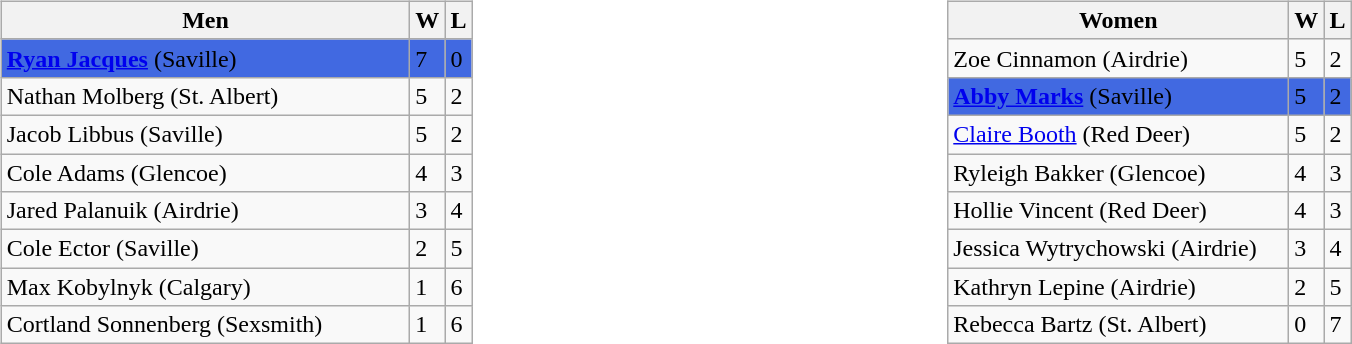<table>
<tr>
<td valign=top width=20%><br><table class=wikitable>
<tr>
<th width=265>Men</th>
<th>W</th>
<th>L</th>
</tr>
<tr bgcolor=#4169E1>
<td><strong><a href='#'>Ryan Jacques</a></strong> (Saville)</td>
<td>7</td>
<td>0</td>
</tr>
<tr>
<td>Nathan Molberg (St. Albert)</td>
<td>5</td>
<td>2</td>
</tr>
<tr>
<td>Jacob Libbus (Saville)</td>
<td>5</td>
<td>2</td>
</tr>
<tr>
<td>Cole Adams (Glencoe)</td>
<td>4</td>
<td>3</td>
</tr>
<tr>
<td>Jared Palanuik (Airdrie)</td>
<td>3</td>
<td>4</td>
</tr>
<tr>
<td>Cole Ector (Saville)</td>
<td>2</td>
<td>5</td>
</tr>
<tr>
<td>Max Kobylnyk (Calgary)</td>
<td>1</td>
<td>6</td>
</tr>
<tr>
<td>Cortland Sonnenberg (Sexsmith)</td>
<td>1</td>
<td>6</td>
</tr>
</table>
</td>
<td valign=top width=20%><br><table class=wikitable>
<tr>
<th width=220>Women</th>
<th>W</th>
<th>L</th>
</tr>
<tr>
<td>Zoe Cinnamon (Airdrie)</td>
<td>5</td>
<td>2</td>
</tr>
<tr bgcolor=#4169E1>
<td><strong><a href='#'>Abby Marks</a></strong> (Saville)</td>
<td>5</td>
<td>2</td>
</tr>
<tr>
<td><a href='#'>Claire Booth</a> (Red Deer)</td>
<td>5</td>
<td>2</td>
</tr>
<tr>
<td>Ryleigh Bakker (Glencoe)</td>
<td>4</td>
<td>3</td>
</tr>
<tr>
<td>Hollie Vincent (Red Deer)</td>
<td>4</td>
<td>3</td>
</tr>
<tr>
<td>Jessica Wytrychowski (Airdrie)</td>
<td>3</td>
<td>4</td>
</tr>
<tr>
<td>Kathryn Lepine (Airdrie)</td>
<td>2</td>
<td>5</td>
</tr>
<tr>
<td>Rebecca Bartz (St. Albert)</td>
<td>0</td>
<td>7</td>
</tr>
</table>
</td>
</tr>
</table>
